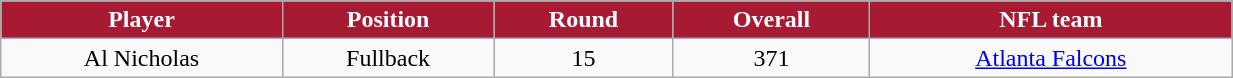<table class="wikitable" width="65%">
<tr align="center"  style="background:#A81933;color:#FFFFFF;">
<td><strong>Player</strong></td>
<td><strong>Position</strong></td>
<td><strong>Round</strong></td>
<td><strong>Overall</strong></td>
<td><strong>NFL team</strong></td>
</tr>
<tr align="center" bgcolor="">
<td>Al Nicholas</td>
<td>Fullback</td>
<td>15</td>
<td>371</td>
<td><a href='#'>Atlanta Falcons</a></td>
</tr>
</table>
